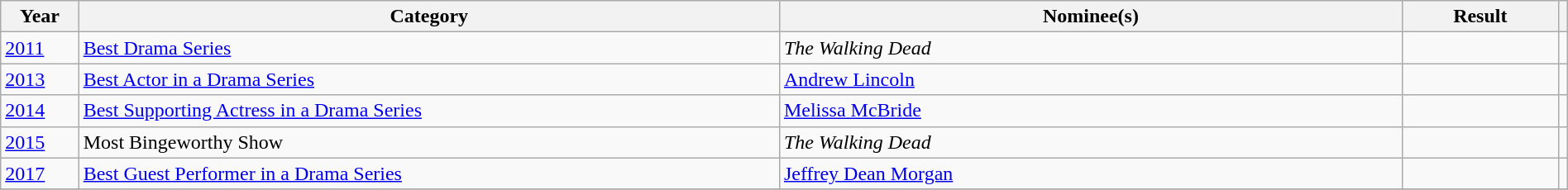<table class="wikitable" width=100%>
<tr>
<th width=5%>Year</th>
<th width=45%>Category</th>
<th width=40%>Nominee(s)</th>
<th width=10%>Result</th>
<th width=5%></th>
</tr>
<tr>
<td><a href='#'>2011</a></td>
<td><a href='#'>Best Drama Series</a></td>
<td><em>The Walking Dead</em></td>
<td></td>
<td></td>
</tr>
<tr>
<td><a href='#'>2013</a></td>
<td><a href='#'>Best Actor in a Drama Series</a></td>
<td><a href='#'>Andrew Lincoln</a></td>
<td></td>
<td></td>
</tr>
<tr>
<td><a href='#'>2014</a></td>
<td><a href='#'>Best Supporting Actress in a Drama Series</a></td>
<td><a href='#'>Melissa McBride</a></td>
<td></td>
<td></td>
</tr>
<tr>
<td><a href='#'>2015</a></td>
<td>Most Bingeworthy Show</td>
<td><em>The Walking Dead</em></td>
<td></td>
<td></td>
</tr>
<tr>
<td><a href='#'>2017</a></td>
<td><a href='#'>Best Guest Performer in a Drama Series</a></td>
<td><a href='#'>Jeffrey Dean Morgan</a></td>
<td></td>
<td></td>
</tr>
<tr>
</tr>
</table>
